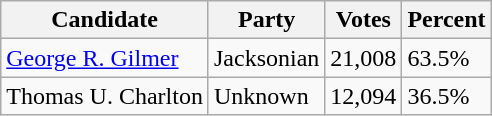<table class=wikitable>
<tr>
<th>Candidate</th>
<th>Party</th>
<th>Votes</th>
<th>Percent</th>
</tr>
<tr>
<td><a href='#'>George R. Gilmer</a></td>
<td>Jacksonian</td>
<td>21,008</td>
<td>63.5%</td>
</tr>
<tr>
<td>Thomas U. Charlton</td>
<td>Unknown</td>
<td>12,094</td>
<td>36.5%</td>
</tr>
</table>
